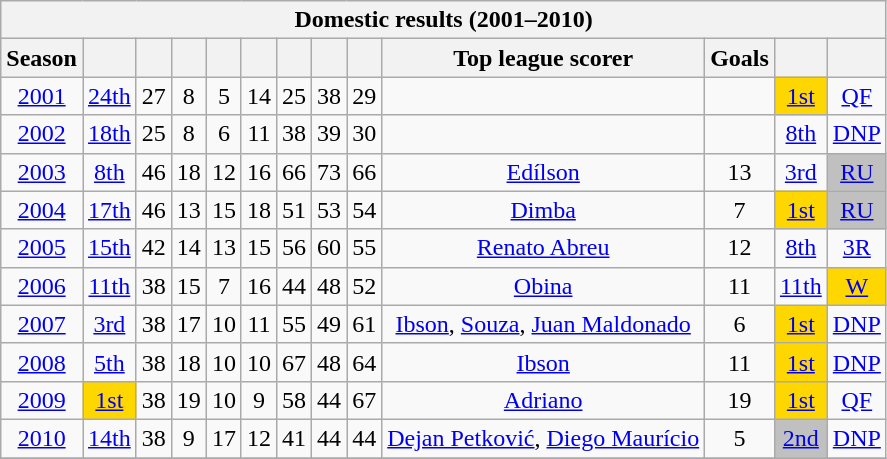<table class="wikitable collapsible mw-collapsed" style="text-align:center">
<tr>
<th colspan="13">Domestic results (2001–2010)</th>
</tr>
<tr>
<th>Season</th>
<th></th>
<th></th>
<th></th>
<th></th>
<th></th>
<th></th>
<th></th>
<th></th>
<th>Top league scorer</th>
<th>Goals</th>
<th></th>
<th></th>
</tr>
<tr>
<td><a href='#'>2001</a></td>
<td><a href='#'>24th</a></td>
<td>27</td>
<td>8</td>
<td>5</td>
<td>14</td>
<td>25</td>
<td>38</td>
<td>29</td>
<td></td>
<td></td>
<td style="background:gold"><a href='#'>1st</a></td>
<td><a href='#'>QF</a></td>
</tr>
<tr>
<td><a href='#'>2002</a></td>
<td><a href='#'>18th</a></td>
<td>25</td>
<td>8</td>
<td>6</td>
<td>11</td>
<td>38</td>
<td>39</td>
<td>30</td>
<td></td>
<td></td>
<td><a href='#'>8th</a></td>
<td><a href='#'>DNP</a></td>
</tr>
<tr>
<td><a href='#'>2003</a></td>
<td><a href='#'>8th</a></td>
<td>46</td>
<td>18</td>
<td>12</td>
<td>16</td>
<td>66</td>
<td>73</td>
<td>66</td>
<td><a href='#'>Edílson</a></td>
<td>13</td>
<td><a href='#'>3rd</a></td>
<td style="background:silver"><a href='#'>RU</a></td>
</tr>
<tr>
<td><a href='#'>2004</a></td>
<td><a href='#'>17th</a></td>
<td>46</td>
<td>13</td>
<td>15</td>
<td>18</td>
<td>51</td>
<td>53</td>
<td>54</td>
<td><a href='#'>Dimba</a></td>
<td>7</td>
<td style="background:gold"><a href='#'>1st</a></td>
<td style="background:silver"><a href='#'>RU</a></td>
</tr>
<tr>
<td><a href='#'>2005</a></td>
<td><a href='#'>15th</a></td>
<td>42</td>
<td>14</td>
<td>13</td>
<td>15</td>
<td>56</td>
<td>60</td>
<td>55</td>
<td><a href='#'>Renato Abreu</a></td>
<td>12</td>
<td><a href='#'>8th</a></td>
<td><a href='#'>3R</a></td>
</tr>
<tr>
<td><a href='#'>2006</a></td>
<td><a href='#'>11th</a></td>
<td>38</td>
<td>15</td>
<td>7</td>
<td>16</td>
<td>44</td>
<td>48</td>
<td>52</td>
<td><a href='#'>Obina</a></td>
<td>11</td>
<td><a href='#'>11th</a></td>
<td style="background:gold"><a href='#'>W</a></td>
</tr>
<tr>
<td><a href='#'>2007</a></td>
<td><a href='#'>3rd</a></td>
<td>38</td>
<td>17</td>
<td>10</td>
<td>11</td>
<td>55</td>
<td>49</td>
<td>61</td>
<td><a href='#'>Ibson</a>, <a href='#'>Souza</a>, <a href='#'>Juan Maldonado</a></td>
<td>6</td>
<td style="background:gold"><a href='#'>1st</a></td>
<td><a href='#'>DNP</a></td>
</tr>
<tr>
<td><a href='#'>2008</a></td>
<td><a href='#'>5th</a></td>
<td>38</td>
<td>18</td>
<td>10</td>
<td>10</td>
<td>67</td>
<td>48</td>
<td>64</td>
<td><a href='#'>Ibson</a></td>
<td>11</td>
<td style="background:gold"><a href='#'>1st</a></td>
<td><a href='#'>DNP</a></td>
</tr>
<tr>
<td><a href='#'>2009</a></td>
<td style="background:gold"><a href='#'>1st</a></td>
<td>38</td>
<td>19</td>
<td>10</td>
<td>9</td>
<td>58</td>
<td>44</td>
<td>67</td>
<td><a href='#'>Adriano</a></td>
<td>19</td>
<td style="background:gold"><a href='#'>1st</a></td>
<td><a href='#'>QF</a></td>
</tr>
<tr>
<td><a href='#'>2010</a></td>
<td><a href='#'>14th</a></td>
<td>38</td>
<td>9</td>
<td>17</td>
<td>12</td>
<td>41</td>
<td>44</td>
<td>44</td>
<td><a href='#'>Dejan Petković</a>, <a href='#'>Diego Maurício</a></td>
<td>5</td>
<td style="background:silver"><a href='#'>2nd</a></td>
<td><a href='#'>DNP</a></td>
</tr>
<tr>
</tr>
</table>
